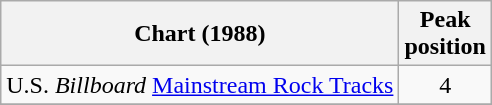<table class="wikitable">
<tr>
<th>Chart (1988)</th>
<th>Peak<br>position</th>
</tr>
<tr>
<td>U.S. <em>Billboard</em> <a href='#'>Mainstream Rock Tracks</a></td>
<td align="center">4</td>
</tr>
<tr>
</tr>
</table>
